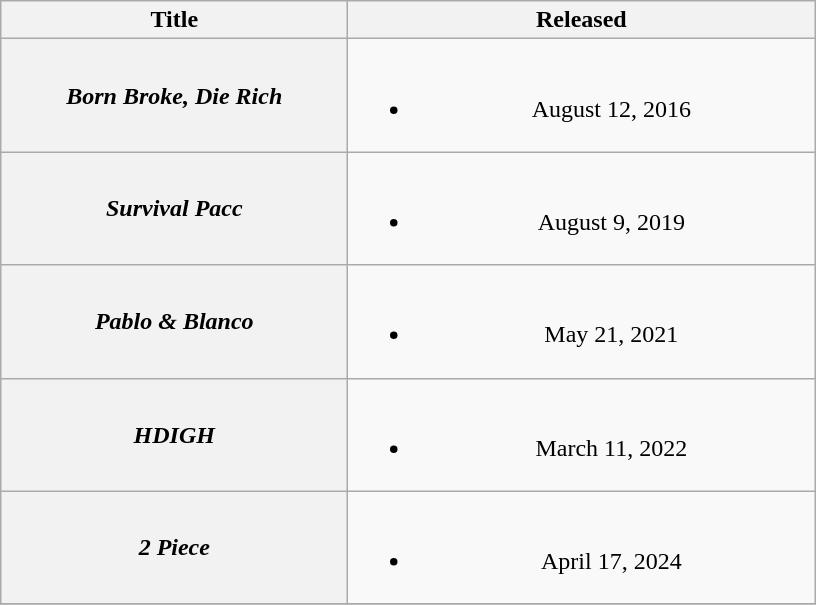<table class="wikitable plainrowheaders" style="text-align:center;">
<tr>
<th scope="col" style="width:14em;">Title</th>
<th scope="col" style="width:19em;">Released</th>
</tr>
<tr>
<th scope="row"><em>Born Broke, Die Rich</em><br></th>
<td><br><ul><li>August 12, 2016</li></ul></td>
</tr>
<tr>
<th scope="row"><em>Survival Pacc</em></th>
<td><br><ul><li>August 9, 2019</li></ul></td>
</tr>
<tr>
<th scope="row"><em>Pablo & Blanco</em><br></th>
<td><br><ul><li>May 21, 2021</li></ul></td>
</tr>
<tr>
<th scope="row"><em>HDIGH</em></th>
<td><br><ul><li>March 11, 2022</li></ul></td>
</tr>
<tr>
<th scope="row"><em>2 Piece</em><br></th>
<td><br><ul><li>April 17, 2024</li></ul></td>
</tr>
<tr>
</tr>
</table>
